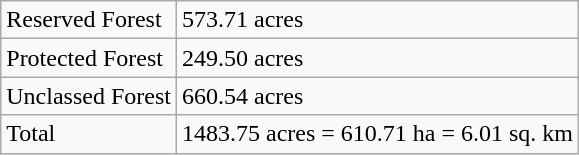<table class="wikitable">
<tr>
<td>Reserved Forest</td>
<td>573.71 acres</td>
</tr>
<tr>
<td>Protected Forest</td>
<td>249.50 acres</td>
</tr>
<tr>
<td>Unclassed Forest</td>
<td>660.54 acres</td>
</tr>
<tr>
<td>Total</td>
<td>1483.75 acres = 610.71 ha = 6.01 sq. km</td>
</tr>
</table>
